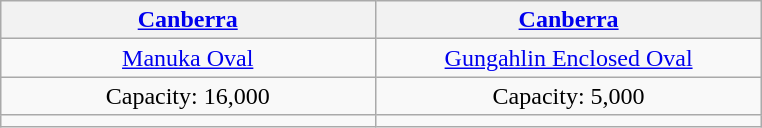<table class="wikitable" style="text-align:center; margin: 1em auto;">
<tr>
<th width="33%"><a href='#'>Canberra</a></th>
<th width="34%"><a href='#'>Canberra</a></th>
</tr>
<tr>
<td><a href='#'>Manuka Oval</a></td>
<td><a href='#'>Gungahlin Enclosed Oval</a></td>
</tr>
<tr>
<td>Capacity: 16,000</td>
<td>Capacity: 5,000</td>
</tr>
<tr>
<td></td>
<td></td>
</tr>
</table>
